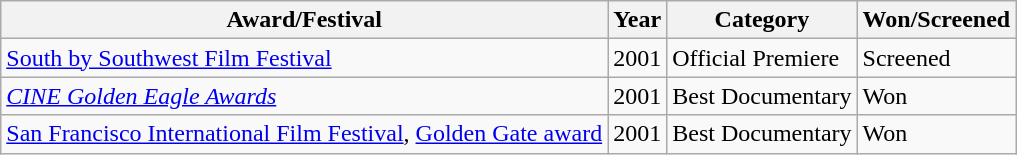<table class="wikitable">
<tr>
<th>Award/Festival</th>
<th>Year</th>
<th>Category</th>
<th>Won/Screened</th>
</tr>
<tr>
<td><a href='#'>South by Southwest Film Festival</a></td>
<td>2001</td>
<td>Official Premiere</td>
<td>Screened</td>
</tr>
<tr>
<td><a href='#'><em>CINE Golden Eagle Awards</em></a><em></em></td>
<td>2001</td>
<td>Best Documentary</td>
<td>Won</td>
</tr>
<tr>
<td><a href='#'>San Francisco International Film Festival</a>, <a href='#'>Golden Gate award</a></td>
<td>2001</td>
<td>Best Documentary</td>
<td>Won</td>
</tr>
</table>
